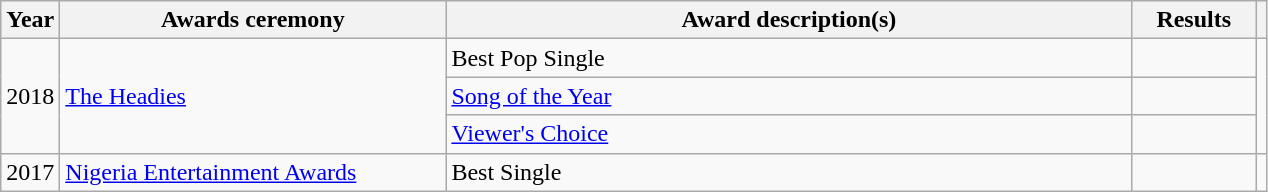<table class="wikitable">
<tr>
<th>Year</th>
<th style="width:250px;">Awards ceremony</th>
<th style="width:450px;">Award description(s)</th>
<th style="width:75px;">Results</th>
<th class="unsortable" scope="col"></th>
</tr>
<tr>
<td rowspan="3">2018</td>
<td rowspan="3"><a href='#'>The Headies</a></td>
<td>Best Pop Single</td>
<td></td>
<td rowspan="3"></td>
</tr>
<tr>
<td><a href='#'>Song of the Year</a></td>
<td></td>
</tr>
<tr>
<td><a href='#'>Viewer's Choice</a></td>
<td></td>
</tr>
<tr>
<td>2017</td>
<td><a href='#'>Nigeria Entertainment Awards</a></td>
<td>Best Single</td>
<td></td>
<td></td>
</tr>
</table>
